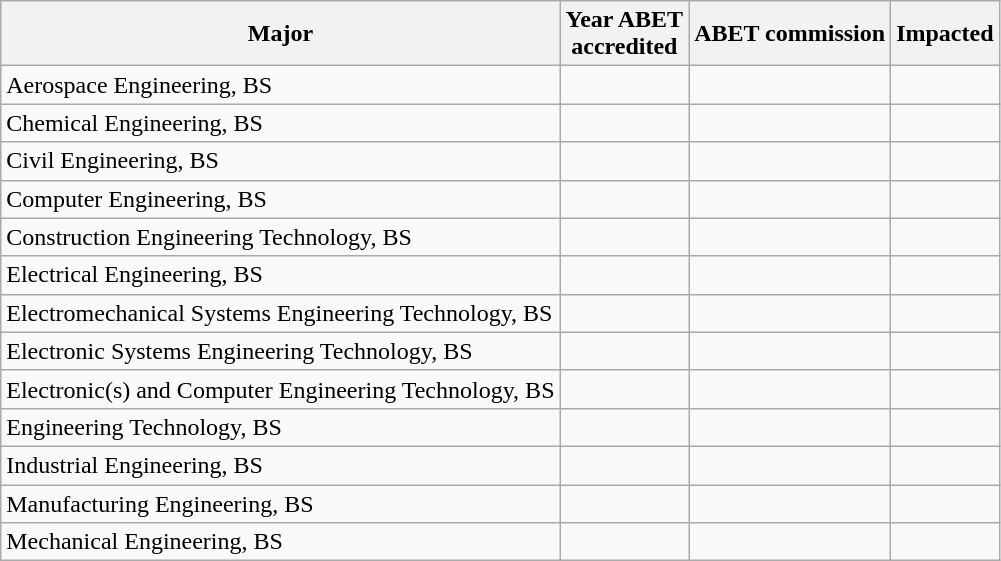<table class="wikitable sortable" border="1">
<tr>
<th>Major</th>
<th>Year ABET <br> accredited</th>
<th>ABET commission</th>
<th>Impacted</th>
</tr>
<tr>
<td>Aerospace Engineering, BS</td>
<td></td>
<td></td>
<td></td>
</tr>
<tr>
<td>Chemical Engineering, BS</td>
<td></td>
<td></td>
<td></td>
</tr>
<tr>
<td>Civil Engineering, BS</td>
<td></td>
<td></td>
<td></td>
</tr>
<tr>
<td>Computer Engineering, BS</td>
<td></td>
<td></td>
<td></td>
</tr>
<tr>
<td>Construction Engineering Technology, BS</td>
<td></td>
<td></td>
<td></td>
</tr>
<tr>
<td>Electrical Engineering, BS</td>
<td></td>
<td></td>
<td></td>
</tr>
<tr>
<td>Electromechanical Systems Engineering Technology, BS</td>
<td></td>
<td></td>
<td></td>
</tr>
<tr>
<td>Electronic Systems Engineering Technology, BS</td>
<td></td>
<td></td>
<td></td>
</tr>
<tr>
<td>Electronic(s) and Computer Engineering Technology, BS</td>
<td></td>
<td></td>
<td></td>
</tr>
<tr>
<td>Engineering Technology, BS</td>
<td></td>
<td></td>
<td></td>
</tr>
<tr>
<td>Industrial Engineering, BS</td>
<td></td>
<td></td>
<td></td>
</tr>
<tr>
<td>Manufacturing Engineering, BS</td>
<td></td>
<td></td>
<td></td>
</tr>
<tr>
<td>Mechanical Engineering, BS</td>
<td></td>
<td></td>
<td></td>
</tr>
</table>
